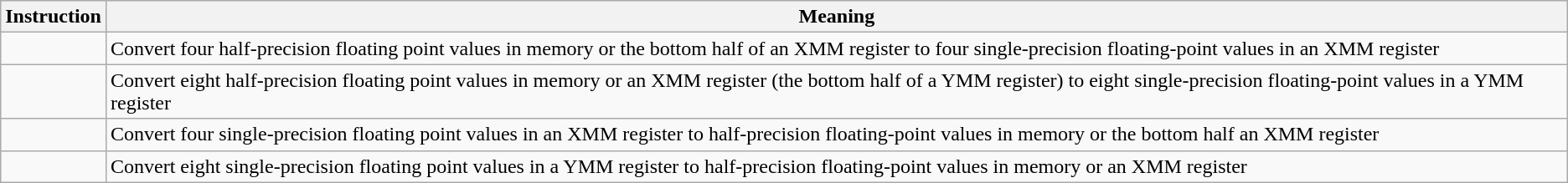<table class="wikitable sortable">
<tr>
<th>Instruction</th>
<th>Meaning</th>
</tr>
<tr>
<td></td>
<td>Convert four half-precision floating point values in memory or the bottom half of an XMM register to four single-precision floating-point values in an XMM register</td>
</tr>
<tr>
<td></td>
<td>Convert eight half-precision floating point values in memory or an XMM register (the bottom half of a YMM register) to eight single-precision floating-point values in a YMM register</td>
</tr>
<tr>
<td></td>
<td>Convert four single-precision floating point values in an XMM register to half-precision floating-point values in memory or the bottom half an XMM register</td>
</tr>
<tr>
<td></td>
<td>Convert eight single-precision floating point values in a YMM register to half-precision floating-point values in memory or an XMM register</td>
</tr>
</table>
